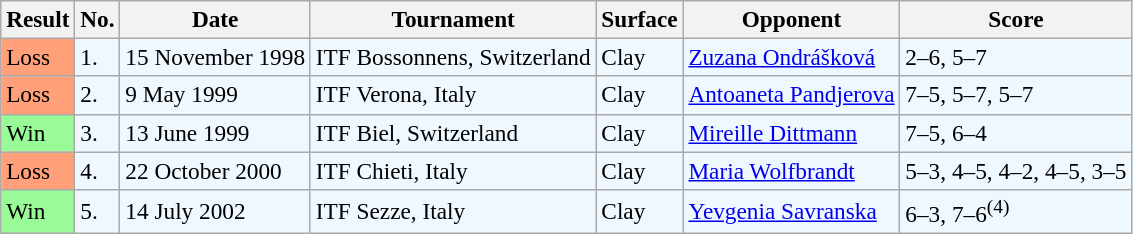<table class="sortable wikitable" style="font-size:97%">
<tr>
<th>Result</th>
<th>No.</th>
<th>Date</th>
<th>Tournament</th>
<th>Surface</th>
<th>Opponent</th>
<th>Score</th>
</tr>
<tr style="background:#f0f8ff;">
<td style="background:#ffa07a;">Loss</td>
<td>1.</td>
<td>15 November 1998</td>
<td>ITF Bossonnens, Switzerland</td>
<td>Clay</td>
<td> <a href='#'>Zuzana Ondrášková</a></td>
<td>2–6, 5–7</td>
</tr>
<tr style="background:#f0f8ff;">
<td style="background:#ffa07a;">Loss</td>
<td>2.</td>
<td>9 May 1999</td>
<td>ITF Verona, Italy</td>
<td>Clay</td>
<td> <a href='#'>Antoaneta Pandjerova</a></td>
<td>7–5, 5–7, 5–7</td>
</tr>
<tr style="background:#f0f8ff;">
<td style="background:#98fb98;">Win</td>
<td>3.</td>
<td>13 June 1999</td>
<td>ITF Biel, Switzerland</td>
<td>Clay</td>
<td> <a href='#'>Mireille Dittmann</a></td>
<td>7–5, 6–4</td>
</tr>
<tr style="background:#f0f8ff;">
<td style="background:#ffa07a;">Loss</td>
<td>4.</td>
<td>22 October 2000</td>
<td>ITF Chieti, Italy</td>
<td>Clay</td>
<td> <a href='#'>Maria Wolfbrandt</a></td>
<td>5–3, 4–5, 4–2, 4–5, 3–5</td>
</tr>
<tr style="background:#f0f8ff;">
<td style="background:#98fb98;">Win</td>
<td>5.</td>
<td>14 July 2002</td>
<td>ITF Sezze, Italy</td>
<td>Clay</td>
<td> <a href='#'>Yevgenia Savranska</a></td>
<td>6–3, 7–6<sup>(4)</sup></td>
</tr>
</table>
